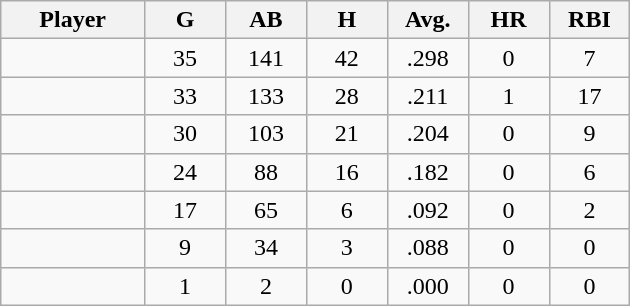<table class="wikitable sortable">
<tr>
<th bgcolor="#DDDDFF" width="16%">Player</th>
<th bgcolor="#DDDDFF" width="9%">G</th>
<th bgcolor="#DDDDFF" width="9%">AB</th>
<th bgcolor="#DDDDFF" width="9%">H</th>
<th bgcolor="#DDDDFF" width="9%">Avg.</th>
<th bgcolor="#DDDDFF" width="9%">HR</th>
<th bgcolor="#DDDDFF" width="9%">RBI</th>
</tr>
<tr align="center">
<td></td>
<td>35</td>
<td>141</td>
<td>42</td>
<td>.298</td>
<td>0</td>
<td>7</td>
</tr>
<tr align="center">
<td></td>
<td>33</td>
<td>133</td>
<td>28</td>
<td>.211</td>
<td>1</td>
<td>17</td>
</tr>
<tr align="center">
<td></td>
<td>30</td>
<td>103</td>
<td>21</td>
<td>.204</td>
<td>0</td>
<td>9</td>
</tr>
<tr align="center">
<td></td>
<td>24</td>
<td>88</td>
<td>16</td>
<td>.182</td>
<td>0</td>
<td>6</td>
</tr>
<tr align="center">
<td></td>
<td>17</td>
<td>65</td>
<td>6</td>
<td>.092</td>
<td>0</td>
<td>2</td>
</tr>
<tr align="center">
<td></td>
<td>9</td>
<td>34</td>
<td>3</td>
<td>.088</td>
<td>0</td>
<td>0</td>
</tr>
<tr align="center">
<td></td>
<td>1</td>
<td>2</td>
<td>0</td>
<td>.000</td>
<td>0</td>
<td>0</td>
</tr>
</table>
